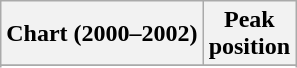<table class="wikitable sortable plainrowheaders" style="text-align:center">
<tr>
<th scope="col">Chart (2000–2002)</th>
<th scope="col">Peak<br> position</th>
</tr>
<tr>
</tr>
<tr>
</tr>
<tr>
</tr>
</table>
